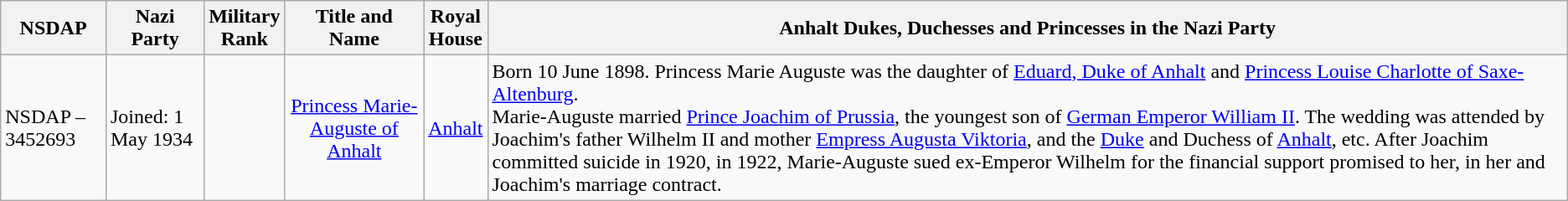<table class="wikitable">
<tr>
<th>NSDAP</th>
<th>Nazi Party</th>
<th>Military<br>Rank</th>
<th>Title and<br>Name</th>
<th>Royal<br>House</th>
<th>Anhalt Dukes, Duchesses and Princesses in the Nazi Party</th>
</tr>
<tr>
<td>NSDAP – 3452693</td>
<td>Joined: 1 May 1934</td>
<td></td>
<td align="center"><a href='#'>Princess Marie-Auguste of Anhalt</a></td>
<td align="center"><a href='#'>Anhalt</a></td>
<td>Born 10 June 1898. Princess Marie Auguste was the daughter of <a href='#'>Eduard, Duke of Anhalt</a> and <a href='#'>Princess Louise Charlotte of Saxe-Altenburg</a>.<br>Marie-Auguste married <a href='#'>Prince Joachim of Prussia</a>, the youngest son of <a href='#'>German Emperor William II</a>. The wedding was attended by Joachim's father Wilhelm II and mother <a href='#'>Empress Augusta Viktoria</a>, and the <a href='#'>Duke</a> and Duchess of <a href='#'>Anhalt</a>, etc. After Joachim committed suicide in 1920, in 1922, Marie-Auguste sued ex-Emperor Wilhelm for the financial support promised to her, in her and Joachim's marriage contract.</td>
</tr>
</table>
